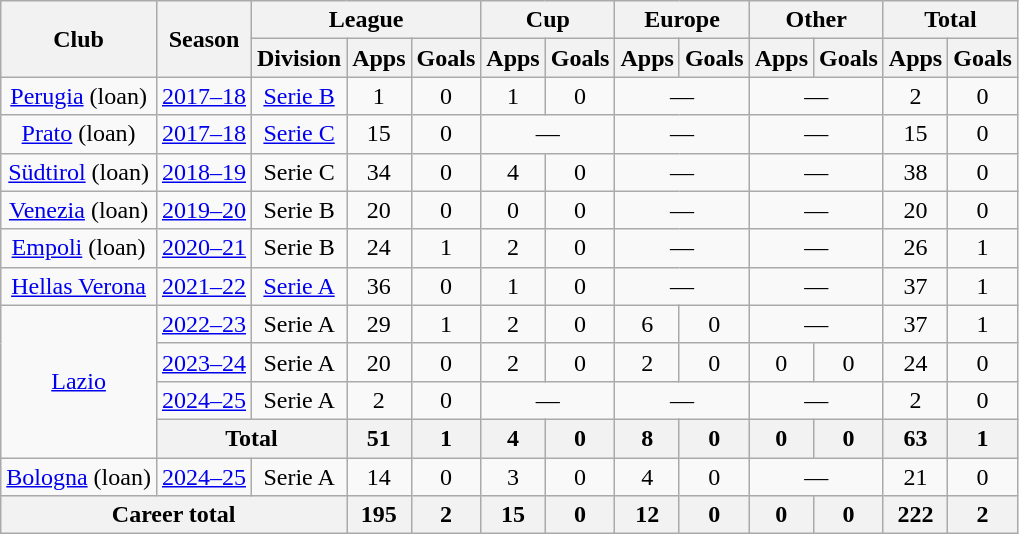<table class="wikitable" style="text-align: center;">
<tr>
<th rowspan="2">Club</th>
<th rowspan="2">Season</th>
<th colspan="3">League</th>
<th colspan="2">Cup</th>
<th colspan="2">Europe</th>
<th colspan="2">Other</th>
<th colspan="2">Total</th>
</tr>
<tr>
<th>Division</th>
<th>Apps</th>
<th>Goals</th>
<th>Apps</th>
<th>Goals</th>
<th>Apps</th>
<th>Goals</th>
<th>Apps</th>
<th>Goals</th>
<th>Apps</th>
<th>Goals</th>
</tr>
<tr>
<td><a href='#'>Perugia</a> (loan)</td>
<td><a href='#'>2017–18</a></td>
<td><a href='#'>Serie B</a></td>
<td>1</td>
<td>0</td>
<td>1</td>
<td>0</td>
<td colspan="2">—</td>
<td colspan="2">—</td>
<td>2</td>
<td>0</td>
</tr>
<tr>
<td><a href='#'>Prato</a> (loan)</td>
<td><a href='#'>2017–18</a></td>
<td><a href='#'>Serie C</a></td>
<td>15</td>
<td>0</td>
<td colspan="2">—</td>
<td colspan="2">—</td>
<td colspan="2">—</td>
<td>15</td>
<td>0</td>
</tr>
<tr>
<td><a href='#'>Südtirol</a> (loan)</td>
<td><a href='#'>2018–19</a></td>
<td>Serie C</td>
<td>34</td>
<td>0</td>
<td>4</td>
<td>0</td>
<td colspan="2">—</td>
<td colspan="2">—</td>
<td>38</td>
<td>0</td>
</tr>
<tr>
<td><a href='#'>Venezia</a> (loan)</td>
<td><a href='#'>2019–20</a></td>
<td>Serie B</td>
<td>20</td>
<td>0</td>
<td>0</td>
<td>0</td>
<td colspan="2">—</td>
<td colspan="2">—</td>
<td>20</td>
<td>0</td>
</tr>
<tr>
<td><a href='#'>Empoli</a> (loan)</td>
<td><a href='#'>2020–21</a></td>
<td>Serie B</td>
<td>24</td>
<td>1</td>
<td>2</td>
<td>0</td>
<td colspan="2">—</td>
<td colspan="2">—</td>
<td>26</td>
<td>1</td>
</tr>
<tr>
<td><a href='#'>Hellas Verona</a></td>
<td><a href='#'>2021–22</a></td>
<td><a href='#'>Serie A</a></td>
<td>36</td>
<td>0</td>
<td>1</td>
<td>0</td>
<td colspan="2">—</td>
<td colspan="2">—</td>
<td>37</td>
<td>1</td>
</tr>
<tr>
<td rowspan="4"><a href='#'>Lazio</a></td>
<td><a href='#'>2022–23</a></td>
<td>Serie A</td>
<td>29</td>
<td>1</td>
<td>2</td>
<td>0</td>
<td>6</td>
<td>0</td>
<td colspan="2">—</td>
<td>37</td>
<td>1</td>
</tr>
<tr>
<td><a href='#'>2023–24</a></td>
<td>Serie A</td>
<td>20</td>
<td>0</td>
<td>2</td>
<td>0</td>
<td>2</td>
<td>0</td>
<td>0</td>
<td>0</td>
<td>24</td>
<td>0</td>
</tr>
<tr>
<td><a href='#'>2024–25</a></td>
<td>Serie A</td>
<td>2</td>
<td>0</td>
<td colspan="2">—</td>
<td colspan="2">—</td>
<td colspan="2">—</td>
<td>2</td>
<td>0</td>
</tr>
<tr>
<th colspan="2">Total</th>
<th>51</th>
<th>1</th>
<th>4</th>
<th>0</th>
<th>8</th>
<th>0</th>
<th>0</th>
<th>0</th>
<th>63</th>
<th>1</th>
</tr>
<tr>
<td><a href='#'>Bologna</a> (loan)</td>
<td><a href='#'>2024–25</a></td>
<td>Serie A</td>
<td>14</td>
<td>0</td>
<td>3</td>
<td>0</td>
<td>4</td>
<td>0</td>
<td colspan="2">—</td>
<td>21</td>
<td>0</td>
</tr>
<tr>
<th colspan="3">Career total</th>
<th>195</th>
<th>2</th>
<th>15</th>
<th>0</th>
<th>12</th>
<th>0</th>
<th>0</th>
<th>0</th>
<th>222</th>
<th>2</th>
</tr>
</table>
